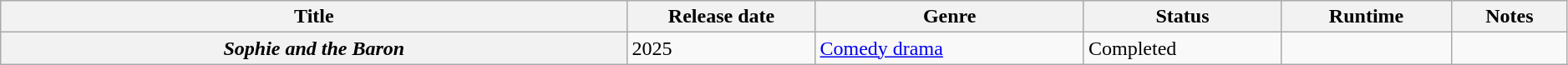<table class="wikitable plainrowheaders sortable" style="width:99%;">
<tr>
<th scope="col" style="width:40%;">Title</th>
<th scope="col" style="width:12%;">Release date</th>
<th>Genre</th>
<th>Status</th>
<th>Runtime</th>
<th>Notes</th>
</tr>
<tr>
<th scope="row"><em>Sophie and the Baron</em></th>
<td>2025</td>
<td><a href='#'>Comedy drama</a></td>
<td>Completed</td>
<td></td>
<td></td>
</tr>
</table>
